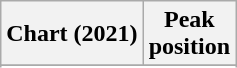<table class="wikitable sortable plainrowheaders" style="text-align:center">
<tr>
<th scope="col">Chart (2021)</th>
<th scope="col">Peak<br>position</th>
</tr>
<tr>
</tr>
<tr>
</tr>
</table>
